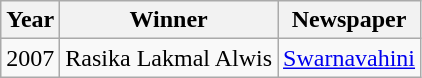<table class="wikitable sortable mw-collapsible mw-collapsed">
<tr>
<th>Year</th>
<th>Winner</th>
<th>Newspaper</th>
</tr>
<tr>
<td>2007</td>
<td>Rasika Lakmal Alwis</td>
<td><a href='#'>Swarnavahini</a></td>
</tr>
</table>
